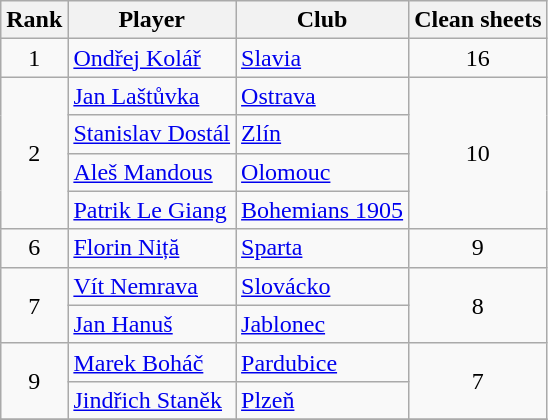<table class="wikitable" style="text-align:center">
<tr>
<th>Rank</th>
<th>Player</th>
<th>Club</th>
<th>Clean sheets</th>
</tr>
<tr>
<td>1</td>
<td align="left"> <a href='#'>Ondřej Kolář</a></td>
<td align="left"><a href='#'>Slavia</a></td>
<td>16</td>
</tr>
<tr>
<td rowspan=4>2</td>
<td align="left"> <a href='#'>Jan Laštůvka</a></td>
<td align="left"><a href='#'>Ostrava</a></td>
<td rowspan=4>10</td>
</tr>
<tr>
<td align="left"> <a href='#'>Stanislav Dostál</a></td>
<td align="left"><a href='#'>Zlín</a></td>
</tr>
<tr>
<td align="left"> <a href='#'>Aleš Mandous</a></td>
<td align="left"><a href='#'>Olomouc</a></td>
</tr>
<tr>
<td align="left"> <a href='#'>Patrik Le Giang</a></td>
<td align="left"><a href='#'>Bohemians 1905</a></td>
</tr>
<tr>
<td>6</td>
<td align="left"> <a href='#'>Florin Niță</a></td>
<td align="left"><a href='#'>Sparta</a></td>
<td>9</td>
</tr>
<tr>
<td rowspan=2>7</td>
<td align="left"> <a href='#'>Vít Nemrava</a></td>
<td align="left"><a href='#'>Slovácko</a></td>
<td rowspan=2>8</td>
</tr>
<tr>
<td align="left"> <a href='#'>Jan Hanuš</a></td>
<td align="left"><a href='#'>Jablonec</a></td>
</tr>
<tr>
<td rowspan=2>9</td>
<td align="left"> <a href='#'>Marek Boháč</a></td>
<td align="left"><a href='#'>Pardubice</a></td>
<td rowspan=2>7</td>
</tr>
<tr>
<td align="left"> <a href='#'>Jindřich Staněk</a></td>
<td align="left"><a href='#'>Plzeň</a></td>
</tr>
<tr>
</tr>
</table>
